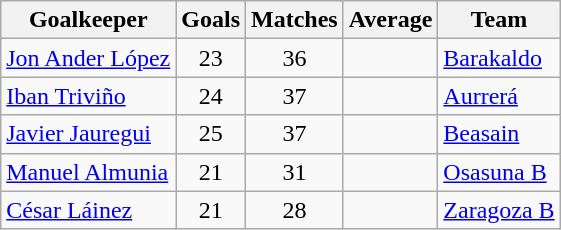<table class="wikitable sortable">
<tr>
<th>Goalkeeper</th>
<th>Goals</th>
<th>Matches</th>
<th>Average</th>
<th>Team</th>
</tr>
<tr>
<td> <a href='#'>Jon Ander López</a></td>
<td align=center>23</td>
<td align=center>36</td>
<td align=center></td>
<td><a href='#'>Barakaldo</a></td>
</tr>
<tr>
<td> <a href='#'>Iban Triviño</a></td>
<td align=center>24</td>
<td align=center>37</td>
<td align=center></td>
<td><a href='#'>Aurrerá</a></td>
</tr>
<tr>
<td> <a href='#'>Javier Jauregui</a></td>
<td align=center>25</td>
<td align=center>37</td>
<td align=center></td>
<td><a href='#'>Beasain</a></td>
</tr>
<tr>
<td> <a href='#'>Manuel Almunia</a></td>
<td align=center>21</td>
<td align=center>31</td>
<td align=center></td>
<td><a href='#'>Osasuna B</a></td>
</tr>
<tr>
<td> <a href='#'>César Láinez</a></td>
<td align=center>21</td>
<td align=center>28</td>
<td align=center></td>
<td><a href='#'>Zaragoza B</a></td>
</tr>
</table>
